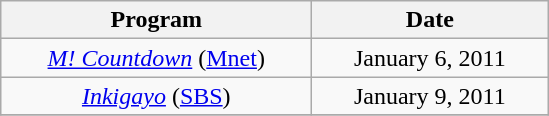<table class="wikitable" style="text-align:center;">
<tr>
<th style="width:200px;">Program</th>
<th style="width:150px;">Date</th>
</tr>
<tr>
<td><em><a href='#'>M! Countdown</a></em> (<a href='#'>Mnet</a>)</td>
<td>January 6, 2011</td>
</tr>
<tr>
<td><em><a href='#'>Inkigayo</a></em> (<a href='#'>SBS</a>)</td>
<td>January 9, 2011</td>
</tr>
<tr>
</tr>
</table>
